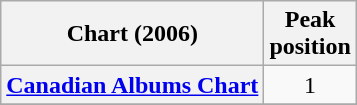<table class="wikitable sortable plainrowheaders">
<tr>
<th scope="col">Chart (2006)</th>
<th scope="col">Peak<br>position</th>
</tr>
<tr>
<th scope="row"><a href='#'>Canadian Albums Chart</a></th>
<td align=center>1</td>
</tr>
<tr>
</tr>
</table>
